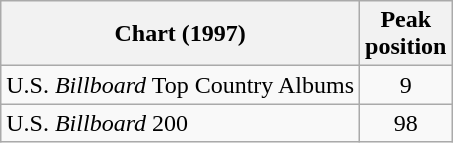<table class="wikitable">
<tr>
<th>Chart (1997)</th>
<th>Peak<br>position</th>
</tr>
<tr>
<td>U.S. <em>Billboard</em> Top Country Albums</td>
<td align="center">9</td>
</tr>
<tr>
<td>U.S. <em>Billboard</em> 200</td>
<td align="center">98</td>
</tr>
</table>
